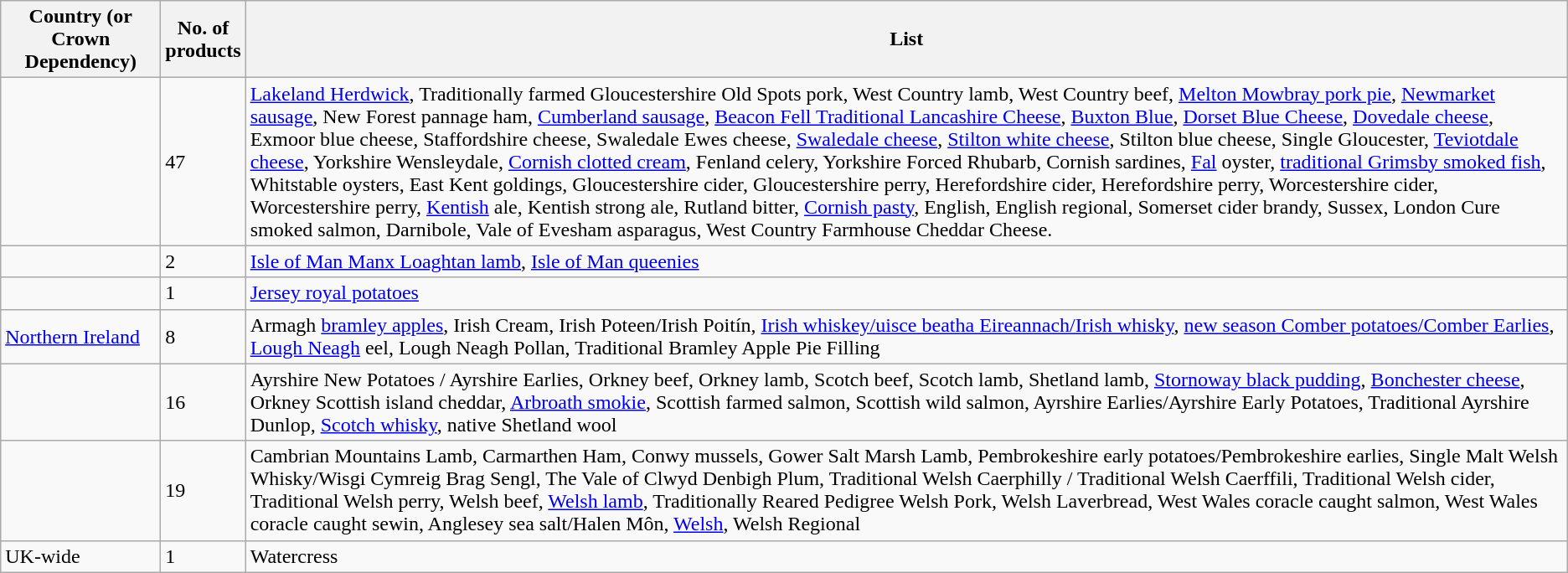<table class="wikitable">
<tr>
<th width=120pt>Country (or Crown Dependency)</th>
<th>No. of<br>products</th>
<th>List</th>
</tr>
<tr>
<td></td>
<td>47</td>
<td><a href='#'>Lakeland Herdwick</a>, Traditionally farmed Gloucestershire Old Spots pork, West Country lamb, West Country beef, <a href='#'>Melton Mowbray pork pie</a>, <a href='#'>Newmarket sausage</a>, New Forest pannage ham, <a href='#'>Cumberland sausage</a>, <a href='#'>Beacon Fell Traditional Lancashire Cheese</a>, <a href='#'>Buxton Blue</a>, <a href='#'>Dorset Blue Cheese</a>, <a href='#'>Dovedale cheese</a>, Exmoor blue cheese, Staffordshire cheese, Swaledale Ewes cheese, <a href='#'>Swaledale cheese</a>, <a href='#'>Stilton white cheese</a>, Stilton blue cheese, Single Gloucester, <a href='#'>Teviotdale cheese</a>, Yorkshire Wensleydale, <a href='#'>Cornish clotted cream</a>, Fenland celery, Yorkshire Forced Rhubarb, Cornish sardines, <a href='#'>Fal</a> oyster, <a href='#'>traditional Grimsby smoked fish</a>, Whitstable oysters, East Kent goldings, Gloucestershire cider, Gloucestershire perry, Herefordshire cider, Herefordshire perry, Worcestershire cider, Worcestershire perry, <a href='#'>Kentish</a> ale, Kentish strong ale, Rutland bitter, <a href='#'>Cornish pasty</a>, English, English regional, Somerset cider brandy, Sussex, London Cure smoked salmon, Darnibole, Vale of Evesham asparagus, West Country Farmhouse Cheddar Cheese.</td>
</tr>
<tr>
<td></td>
<td>2</td>
<td><a href='#'>Isle of Man Manx Loaghtan lamb</a>, <a href='#'>Isle of Man queenies</a></td>
</tr>
<tr>
<td></td>
<td>1</td>
<td><a href='#'>Jersey royal potatoes</a></td>
</tr>
<tr>
<td><a href='#'>Northern Ireland</a></td>
<td>8</td>
<td>Armagh <a href='#'>bramley apples</a>, Irish Cream, Irish Poteen/Irish Poitín, <a href='#'>Irish whiskey/uisce beatha Eireannach/Irish whisky</a>, <a href='#'>new season Comber potatoes/Comber Earlies</a>, <a href='#'>Lough Neagh</a> eel, Lough Neagh Pollan, Traditional Bramley Apple Pie Filling</td>
</tr>
<tr>
<td></td>
<td>16</td>
<td>Ayrshire New Potatoes / Ayrshire Earlies, Orkney beef, Orkney lamb, Scotch beef, Scotch lamb, Shetland lamb, <a href='#'>Stornoway black pudding</a>, <a href='#'>Bonchester cheese</a>, Orkney Scottish island cheddar, <a href='#'>Arbroath smokie</a>, Scottish farmed salmon, Scottish wild salmon, Ayrshire Earlies/Ayrshire Early Potatoes, Traditional Ayrshire Dunlop, <a href='#'>Scotch whisky</a>, native Shetland wool</td>
</tr>
<tr>
<td></td>
<td>19</td>
<td>Cambrian Mountains Lamb, Carmarthen Ham, Conwy mussels, Gower Salt Marsh Lamb, Pembrokeshire early potatoes/Pembrokeshire earlies, Single Malt Welsh Whisky/Wisgi Cymreig Brag Sengl, The Vale of Clwyd Denbigh Plum, Traditional Welsh Caerphilly / Traditional Welsh Caerffili, Traditional Welsh cider, Traditional Welsh perry, Welsh beef, <a href='#'>Welsh lamb</a>, Traditionally Reared Pedigree Welsh Pork, Welsh Laverbread, West Wales coracle caught salmon, West Wales coracle caught sewin, Anglesey sea salt/Halen Môn, <a href='#'>Welsh</a>, Welsh Regional</td>
</tr>
<tr>
<td>UK-wide</td>
<td>1</td>
<td>Watercress</td>
</tr>
</table>
